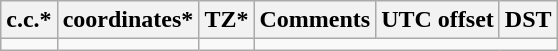<table class="wikitable sortable">
<tr>
<th>c.c.*</th>
<th>coordinates*</th>
<th>TZ*</th>
<th>Comments</th>
<th>UTC offset</th>
<th>DST</th>
</tr>
<tr --->
<td></td>
<td></td>
<td></td>
</tr>
</table>
